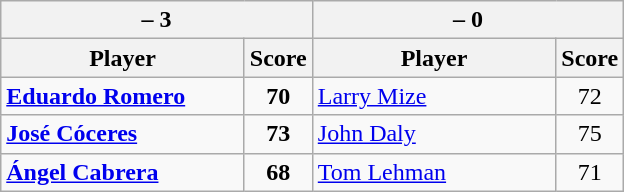<table class=wikitable>
<tr>
<th colspan=2> – 3</th>
<th colspan=2> – 0</th>
</tr>
<tr>
<th width=155>Player</th>
<th>Score</th>
<th width=155>Player</th>
<th>Score</th>
</tr>
<tr>
<td><strong><a href='#'>Eduardo Romero</a></strong></td>
<td align=center><strong>70</strong></td>
<td><a href='#'>Larry Mize</a></td>
<td align=center>72</td>
</tr>
<tr>
<td><strong><a href='#'>José Cóceres</a></strong></td>
<td align=center><strong>73</strong></td>
<td><a href='#'>John Daly</a></td>
<td align=center>75</td>
</tr>
<tr>
<td><strong><a href='#'>Ángel Cabrera</a></strong></td>
<td align=center><strong>68</strong></td>
<td><a href='#'>Tom Lehman</a></td>
<td align=center>71</td>
</tr>
</table>
